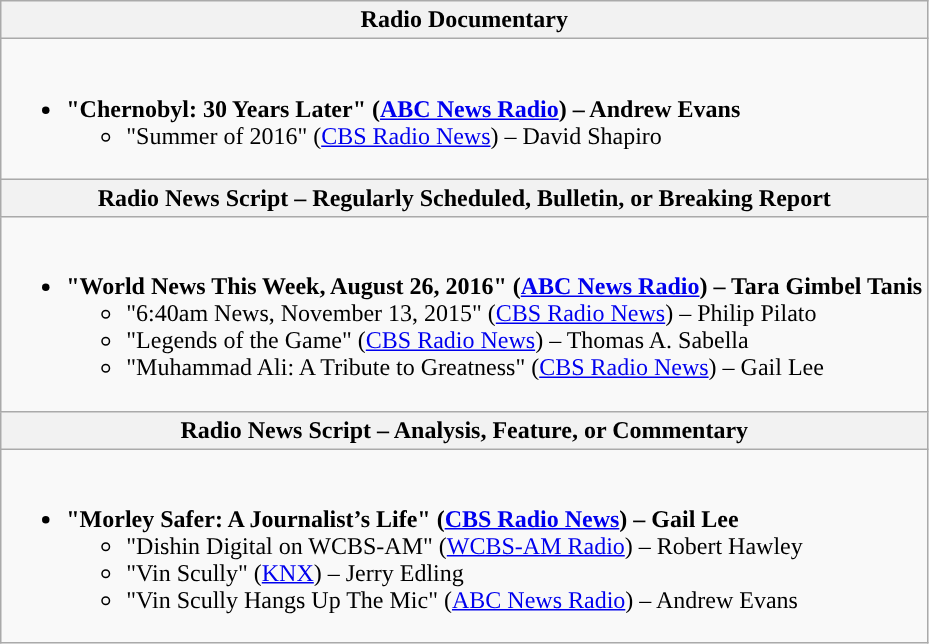<table class=wikitable style="width=100%">
<tr>
<th colspan="2" style="background:">Radio Documentary</th>
</tr>
<tr>
<td colspan="2" style="vertical-align:top;"><br><ul><li><strong>"Chernobyl: 30 Years Later" (<a href='#'>ABC News Radio</a>) – Andrew Evans</strong><ul><li>"Summer of 2016" (<a href='#'>CBS Radio News</a>) – David Shapiro</li></ul></li></ul></td>
</tr>
<tr>
<th colspan="2" style="background:">Radio News Script – Regularly Scheduled, Bulletin, or Breaking Report</th>
</tr>
<tr>
<td colspan="2" style="vertical-align:top;"><br><ul><li><strong>"World News This Week, August 26, 2016" (<a href='#'>ABC News Radio</a>) – Tara Gimbel Tanis</strong><ul><li>"6:40am News, November 13, 2015" (<a href='#'>CBS Radio News</a>) – Philip Pilato</li><li>"Legends of the Game" (<a href='#'>CBS Radio News</a>) – Thomas A. Sabella</li><li>"Muhammad Ali: A Tribute to Greatness" (<a href='#'>CBS Radio News</a>) – Gail Lee</li></ul></li></ul></td>
</tr>
<tr>
<th colspan="2" style="background:">Radio News Script – Analysis, Feature, or Commentary</th>
</tr>
<tr>
<td colspan="2" style="vertical-align:top;"><br><ul><li><strong>"Morley Safer: A Journalist’s Life" (<a href='#'>CBS Radio News</a>) – Gail Lee</strong><ul><li>"Dishin Digital on WCBS-AM" (<a href='#'>WCBS-AM Radio</a>) – Robert Hawley</li><li>"Vin Scully" (<a href='#'>KNX</a>) – Jerry Edling</li><li>"Vin Scully Hangs Up The Mic" (<a href='#'>ABC News Radio</a>) – Andrew Evans</li></ul></li></ul></td>
</tr>
</table>
